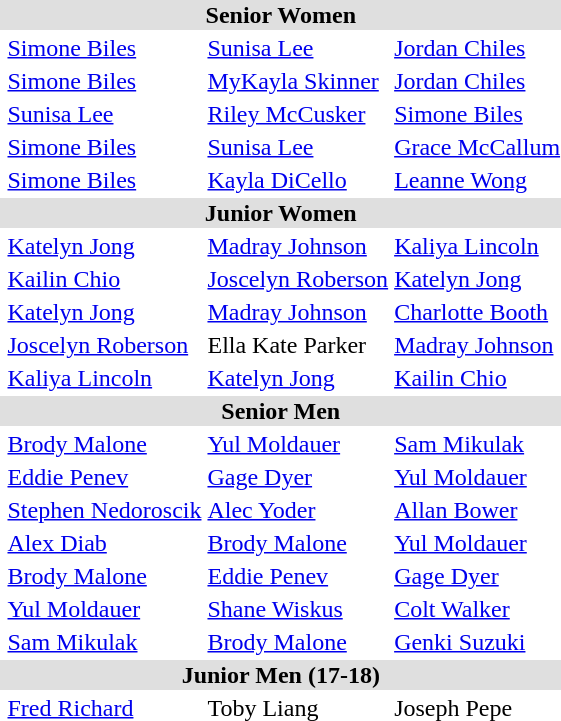<table>
<tr style="background:#dfdfdf;">
<td colspan="4" style="text-align:center;"><strong>Senior Women</strong></td>
</tr>
<tr>
<th scope=row style="text-align:left"></th>
<td><a href='#'>Simone Biles</a></td>
<td><a href='#'>Sunisa Lee</a></td>
<td><a href='#'>Jordan Chiles</a></td>
</tr>
<tr>
<th scope=row style="text-align:left"></th>
<td><a href='#'>Simone Biles</a></td>
<td><a href='#'>MyKayla Skinner</a></td>
<td><a href='#'>Jordan Chiles</a></td>
</tr>
<tr>
<th scope=row style="text-align:left"></th>
<td><a href='#'>Sunisa Lee</a></td>
<td><a href='#'>Riley McCusker</a></td>
<td><a href='#'>Simone Biles</a></td>
</tr>
<tr>
<th scope=row style="text-align:left"></th>
<td><a href='#'>Simone Biles</a></td>
<td><a href='#'>Sunisa Lee</a></td>
<td><a href='#'>Grace McCallum</a></td>
</tr>
<tr>
<th scope=row style="text-align:left"></th>
<td><a href='#'>Simone Biles</a></td>
<td><a href='#'>Kayla DiCello</a></td>
<td><a href='#'>Leanne Wong</a></td>
</tr>
<tr style="background:#dfdfdf;">
<td colspan="4" style="text-align:center;"><strong>Junior Women</strong></td>
</tr>
<tr>
<th scope=row style="text-align:left"></th>
<td><a href='#'>Katelyn Jong</a></td>
<td><a href='#'>Madray Johnson</a></td>
<td><a href='#'>Kaliya Lincoln</a></td>
</tr>
<tr>
<th scope=row style="text-align:left"></th>
<td><a href='#'>Kailin Chio</a></td>
<td><a href='#'>Joscelyn Roberson</a></td>
<td><a href='#'>Katelyn Jong</a></td>
</tr>
<tr>
<th scope=row style="text-align:left"></th>
<td><a href='#'>Katelyn Jong</a></td>
<td><a href='#'>Madray Johnson</a></td>
<td><a href='#'>Charlotte Booth</a></td>
</tr>
<tr>
<th scope=row style="text-align:left"></th>
<td><a href='#'>Joscelyn Roberson</a></td>
<td>Ella Kate Parker</td>
<td><a href='#'>Madray Johnson</a></td>
</tr>
<tr>
<th scope=row style="text-align:left"></th>
<td><a href='#'>Kaliya Lincoln</a></td>
<td><a href='#'>Katelyn Jong</a></td>
<td><a href='#'>Kailin Chio</a></td>
</tr>
<tr style="background:#dfdfdf;">
<td colspan="4" style="text-align:center;"><strong>Senior Men</strong></td>
</tr>
<tr>
<th scope=row style="text-align:left"></th>
<td><a href='#'>Brody Malone</a></td>
<td><a href='#'>Yul Moldauer</a></td>
<td><a href='#'>Sam Mikulak</a></td>
</tr>
<tr>
<th scope=row style="text-align:left"></th>
<td><a href='#'>Eddie Penev</a></td>
<td><a href='#'>Gage Dyer</a></td>
<td><a href='#'>Yul Moldauer</a></td>
</tr>
<tr>
<th scope=row style="text-align:left"></th>
<td><a href='#'>Stephen Nedoroscik</a></td>
<td><a href='#'>Alec Yoder</a></td>
<td><a href='#'>Allan Bower</a></td>
</tr>
<tr>
<th scope=row style="text-align:left"></th>
<td><a href='#'>Alex Diab</a></td>
<td><a href='#'>Brody Malone</a></td>
<td><a href='#'>Yul Moldauer</a></td>
</tr>
<tr>
<th scope=row style="text-align:left"></th>
<td><a href='#'>Brody Malone</a></td>
<td><a href='#'>Eddie Penev</a></td>
<td><a href='#'>Gage Dyer</a></td>
</tr>
<tr>
<th scope=row style="text-align:left"></th>
<td><a href='#'>Yul Moldauer</a></td>
<td><a href='#'>Shane Wiskus</a></td>
<td><a href='#'>Colt Walker</a></td>
</tr>
<tr>
<th scope=row style="text-align:left"></th>
<td><a href='#'>Sam Mikulak</a></td>
<td><a href='#'>Brody Malone</a></td>
<td><a href='#'>Genki Suzuki</a></td>
</tr>
<tr style="background:#dfdfdf;">
<td colspan="4" style="text-align:center;"><strong>Junior Men (17-18)</strong></td>
</tr>
<tr>
<th scope=row style="text-align:left"></th>
<td><a href='#'>Fred Richard</a></td>
<td>Toby Liang</td>
<td>Joseph Pepe</td>
</tr>
</table>
